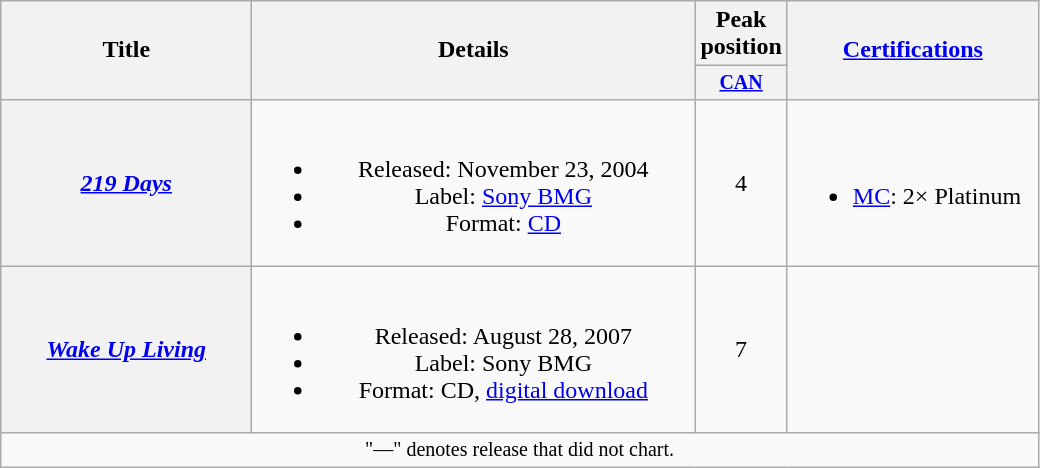<table class="wikitable plainrowheaders" style="text-align:center;">
<tr>
<th rowspan="2" style="width:10em;">Title</th>
<th rowspan="2" style="width:18em;">Details</th>
<th>Peak<br>position</th>
<th rowspan="2" style="width:10em;"><a href='#'>Certifications</a></th>
</tr>
<tr style="font-size:smaller;">
<th style="width:4em;"><a href='#'>CAN</a><br></th>
</tr>
<tr>
<th scope="row"><em><a href='#'>219 Days</a></em></th>
<td><br><ul><li>Released: November 23, 2004</li><li>Label: <a href='#'>Sony BMG</a></li><li>Format: <a href='#'>CD</a></li></ul></td>
<td>4</td>
<td style="text-align:left;"><br><ul><li><a href='#'>MC</a>: 2× Platinum</li></ul></td>
</tr>
<tr>
<th scope="row"><em><a href='#'>Wake Up Living</a></em></th>
<td><br><ul><li>Released: August 28, 2007</li><li>Label: Sony BMG</li><li>Format: CD, <a href='#'>digital download</a></li></ul></td>
<td>7</td>
<td style="text-align:left;"></td>
</tr>
<tr>
<td colspan="8" style="font-size:smaller;">"—" denotes release that did not chart.</td>
</tr>
</table>
